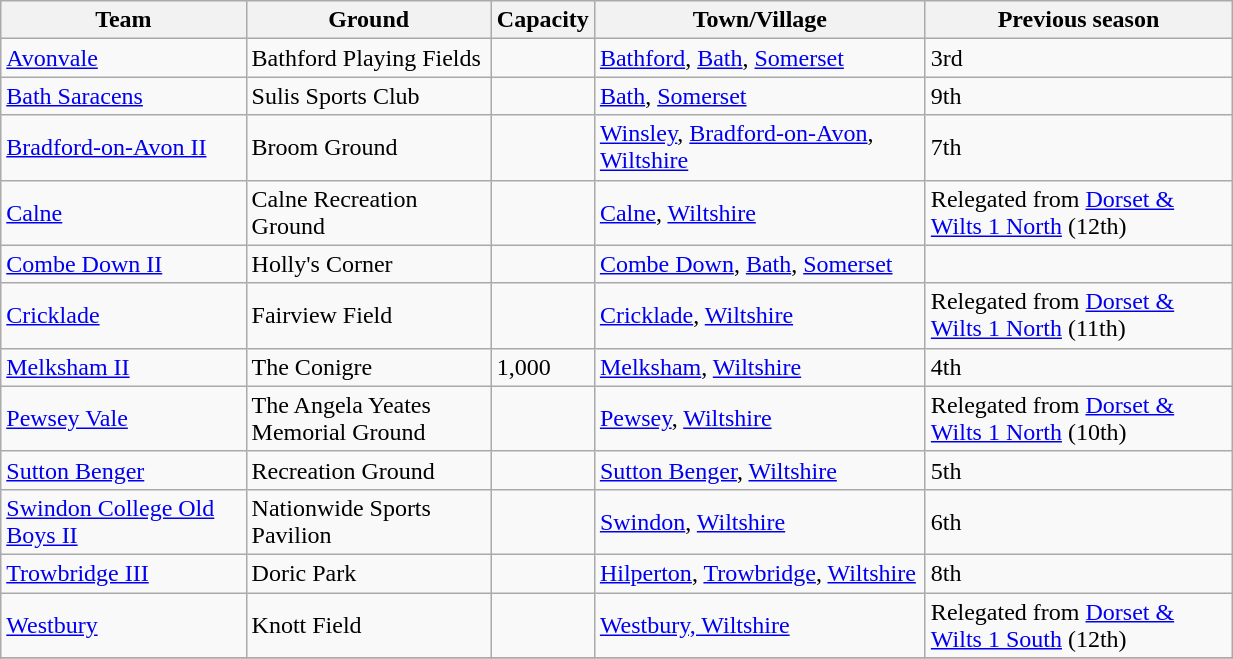<table class="wikitable sortable" width=65%>
<tr>
<th width=20%>Team</th>
<th width=20%>Ground</th>
<th width=8%>Capacity</th>
<th width=27%>Town/Village</th>
<th width=25%>Previous season</th>
</tr>
<tr>
<td><a href='#'>Avonvale</a></td>
<td>Bathford Playing Fields</td>
<td></td>
<td><a href='#'>Bathford</a>, <a href='#'>Bath</a>, <a href='#'>Somerset</a></td>
<td>3rd</td>
</tr>
<tr>
<td><a href='#'>Bath Saracens</a></td>
<td>Sulis Sports Club</td>
<td></td>
<td><a href='#'>Bath</a>, <a href='#'>Somerset</a></td>
<td>9th</td>
</tr>
<tr>
<td><a href='#'>Bradford-on-Avon II</a></td>
<td>Broom Ground</td>
<td></td>
<td><a href='#'>Winsley</a>, <a href='#'>Bradford-on-Avon</a>, <a href='#'>Wiltshire</a></td>
<td>7th</td>
</tr>
<tr>
<td><a href='#'>Calne</a></td>
<td>Calne Recreation Ground</td>
<td></td>
<td><a href='#'>Calne</a>, <a href='#'>Wiltshire</a></td>
<td>Relegated from <a href='#'>Dorset & Wilts 1 North</a> (12th)</td>
</tr>
<tr>
<td><a href='#'>Combe Down II</a></td>
<td>Holly's Corner</td>
<td></td>
<td><a href='#'>Combe Down</a>, <a href='#'>Bath</a>, <a href='#'>Somerset</a></td>
<td></td>
</tr>
<tr>
<td><a href='#'>Cricklade</a></td>
<td>Fairview Field</td>
<td></td>
<td><a href='#'>Cricklade</a>, <a href='#'>Wiltshire</a></td>
<td>Relegated from <a href='#'>Dorset & Wilts 1 North</a> (11th)</td>
</tr>
<tr>
<td><a href='#'>Melksham II</a></td>
<td>The Conigre</td>
<td>1,000</td>
<td><a href='#'>Melksham</a>, <a href='#'>Wiltshire</a></td>
<td>4th</td>
</tr>
<tr>
<td><a href='#'>Pewsey Vale</a></td>
<td>The Angela Yeates Memorial Ground</td>
<td></td>
<td><a href='#'>Pewsey</a>, <a href='#'>Wiltshire</a></td>
<td>Relegated from <a href='#'>Dorset & Wilts 1 North</a> (10th)</td>
</tr>
<tr>
<td><a href='#'>Sutton Benger</a></td>
<td>Recreation Ground</td>
<td></td>
<td><a href='#'>Sutton Benger</a>, <a href='#'>Wiltshire</a></td>
<td>5th</td>
</tr>
<tr>
<td><a href='#'>Swindon College Old Boys II</a></td>
<td>Nationwide Sports Pavilion</td>
<td></td>
<td><a href='#'>Swindon</a>, <a href='#'>Wiltshire</a></td>
<td>6th</td>
</tr>
<tr>
<td><a href='#'>Trowbridge III</a></td>
<td>Doric Park</td>
<td></td>
<td><a href='#'>Hilperton</a>, <a href='#'>Trowbridge</a>, <a href='#'>Wiltshire</a></td>
<td>8th</td>
</tr>
<tr>
<td><a href='#'>Westbury</a></td>
<td>Knott Field</td>
<td></td>
<td><a href='#'>Westbury, Wiltshire</a></td>
<td>Relegated from <a href='#'>Dorset & Wilts 1 South</a> (12th)</td>
</tr>
<tr>
</tr>
</table>
